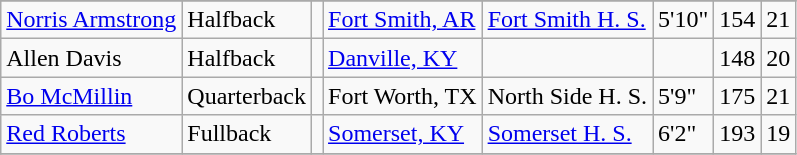<table class="wikitable">
<tr>
</tr>
<tr>
<td><a href='#'>Norris Armstrong</a></td>
<td>Halfback</td>
<td></td>
<td><a href='#'>Fort Smith, AR</a></td>
<td><a href='#'>Fort Smith H. S.</a></td>
<td>5'10"</td>
<td>154</td>
<td>21</td>
</tr>
<tr>
<td>Allen Davis</td>
<td>Halfback</td>
<td></td>
<td><a href='#'>Danville, KY</a></td>
<td></td>
<td></td>
<td>148</td>
<td>20</td>
</tr>
<tr>
<td><a href='#'>Bo McMillin</a></td>
<td>Quarterback</td>
<td></td>
<td>Fort Worth, TX</td>
<td>North Side H. S.</td>
<td>5'9"</td>
<td>175</td>
<td>21</td>
</tr>
<tr>
<td><a href='#'>Red Roberts</a></td>
<td>Fullback</td>
<td></td>
<td><a href='#'>Somerset, KY</a></td>
<td><a href='#'>Somerset H. S.</a></td>
<td>6'2"</td>
<td>193</td>
<td>19</td>
</tr>
<tr>
</tr>
</table>
